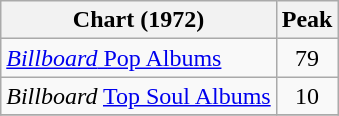<table class="wikitable">
<tr>
<th>Chart (1972)</th>
<th>Peak<br></th>
</tr>
<tr>
<td><a href='#'><em>Billboard</em> Pop Albums</a></td>
<td align=center>79</td>
</tr>
<tr>
<td><em>Billboard</em> <a href='#'>Top Soul Albums</a></td>
<td align=center>10</td>
</tr>
<tr>
</tr>
</table>
